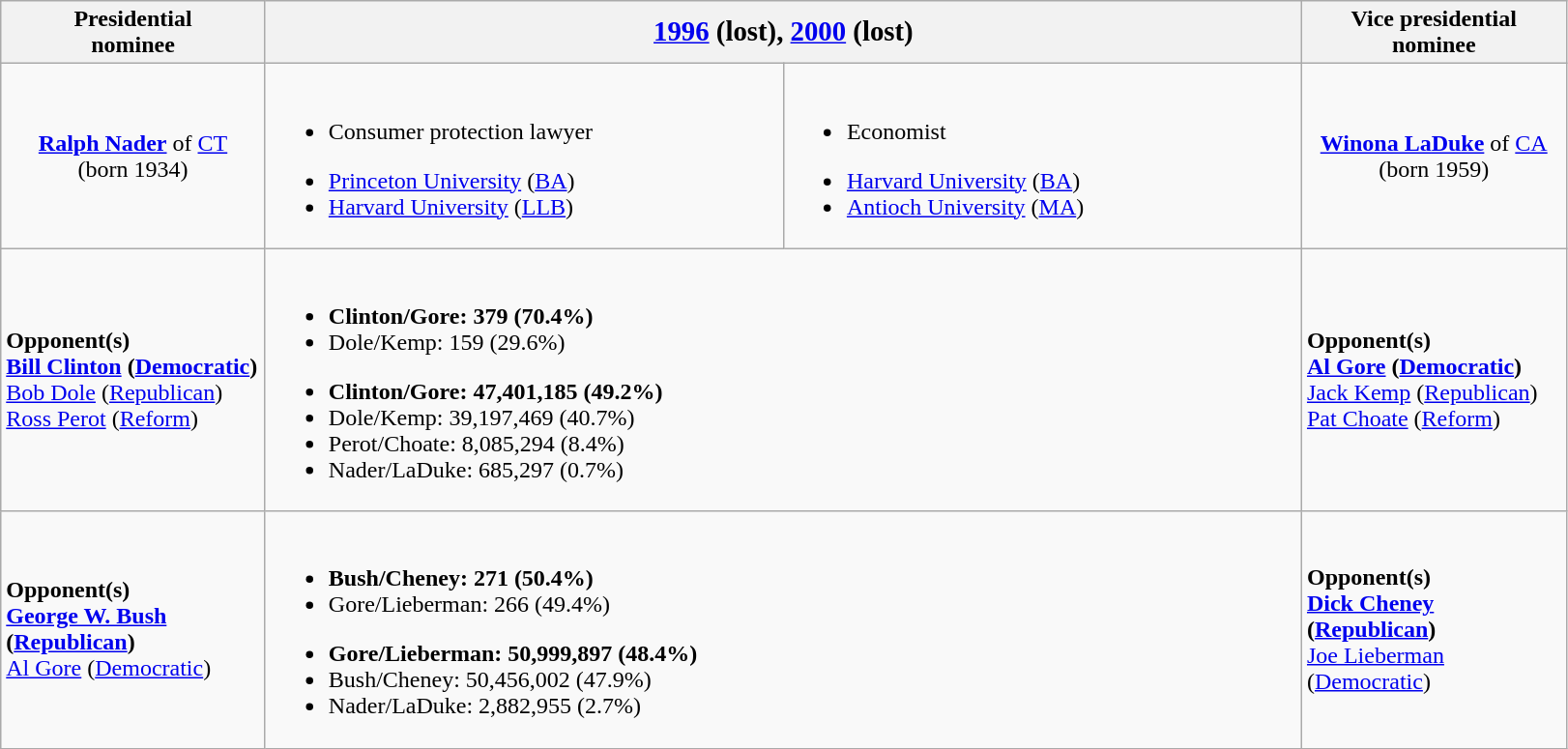<table class="wikitable">
<tr>
<th width=175>Presidential<br>nominee</th>
<th colspan=2><big><a href='#'>1996</a> (lost), <a href='#'>2000</a> (lost)</big></th>
<th width=175>Vice presidential<br>nominee</th>
</tr>
<tr>
<td style="text-align:center;"><strong><a href='#'>Ralph Nader</a></strong> of <a href='#'>CT</a><br>(born 1934)<br></td>
<td width=350><br><ul><li>Consumer protection lawyer</li></ul><ul><li><a href='#'>Princeton University</a> (<a href='#'>BA</a>)</li><li><a href='#'>Harvard University</a> (<a href='#'>LLB</a>)</li></ul></td>
<td width=350><br><ul><li>Economist</li></ul><ul><li><a href='#'>Harvard University</a> (<a href='#'>BA</a>)</li><li><a href='#'>Antioch University</a> (<a href='#'>MA</a>)</li></ul></td>
<td style="text-align:center;"><strong><a href='#'>Winona LaDuke</a></strong> of <a href='#'>CA</a><br>(born 1959)<br></td>
</tr>
<tr>
<td><strong>Opponent(s)</strong><br><strong><a href='#'>Bill Clinton</a> (<a href='#'>Democratic</a>)</strong><br><a href='#'>Bob Dole</a> (<a href='#'>Republican</a>)<br><a href='#'>Ross Perot</a> (<a href='#'>Reform</a>)</td>
<td colspan=2><br><ul><li><strong>Clinton/Gore: 379 (70.4%)</strong></li><li>Dole/Kemp: 159 (29.6%)</li></ul><ul><li><strong>Clinton/Gore: 47,401,185 (49.2%)</strong></li><li>Dole/Kemp: 39,197,469 (40.7%)</li><li>Perot/Choate: 8,085,294 (8.4%)</li><li>Nader/LaDuke: 685,297 (0.7%)</li></ul></td>
<td><strong>Opponent(s)</strong><br><strong><a href='#'>Al Gore</a> (<a href='#'>Democratic</a>)</strong><br><a href='#'>Jack Kemp</a> (<a href='#'>Republican</a>)<br><a href='#'>Pat Choate</a> (<a href='#'>Reform</a>)</td>
</tr>
<tr>
<td><strong>Opponent(s)</strong><br><strong><a href='#'>George W. Bush</a> (<a href='#'>Republican</a>)</strong><br><a href='#'>Al Gore</a> (<a href='#'>Democratic</a>)</td>
<td colspan=2><br><ul><li><strong>Bush/Cheney: 271 (50.4%)</strong></li><li>Gore/Lieberman: 266 (49.4%)</li></ul><ul><li><strong>Gore/Lieberman: 50,999,897 (48.4%)</strong></li><li>Bush/Cheney: 50,456,002 (47.9%)</li><li>Nader/LaDuke: 2,882,955 (2.7%)</li></ul></td>
<td><strong>Opponent(s)</strong><br><strong><a href='#'>Dick Cheney</a> (<a href='#'>Republican</a>)</strong><br><a href='#'>Joe Lieberman</a> (<a href='#'>Democratic</a>)</td>
</tr>
</table>
